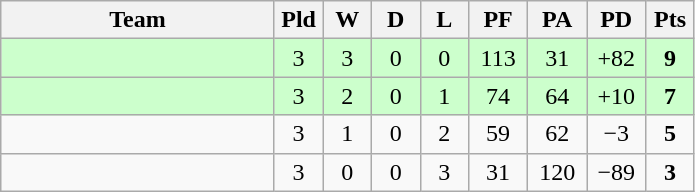<table class="wikitable" style="text-align:center;">
<tr>
<th width=175>Team</th>
<th width=25 abbr="Played">Pld</th>
<th width=25 abbr="Won">W</th>
<th width=25 abbr="Drawn">D</th>
<th width=25 abbr="Lost">L</th>
<th width=32 abbr="Points for">PF</th>
<th width=32 abbr="Points against">PA</th>
<th width=32 abbr="Points difference">PD</th>
<th width=25 abbr="Points">Pts</th>
</tr>
<tr bgcolor="#ccffcc">
<td align=left></td>
<td>3</td>
<td>3</td>
<td>0</td>
<td>0</td>
<td>113</td>
<td>31</td>
<td>+82</td>
<td><strong>9</strong></td>
</tr>
<tr bgcolor="#ccffcc">
<td align=left></td>
<td>3</td>
<td>2</td>
<td>0</td>
<td>1</td>
<td>74</td>
<td>64</td>
<td>+10</td>
<td><strong>7</strong></td>
</tr>
<tr>
<td align=left></td>
<td>3</td>
<td>1</td>
<td>0</td>
<td>2</td>
<td>59</td>
<td>62</td>
<td>−3</td>
<td><strong>5</strong></td>
</tr>
<tr>
<td align=left></td>
<td>3</td>
<td>0</td>
<td>0</td>
<td>3</td>
<td>31</td>
<td>120</td>
<td>−89</td>
<td><strong>3</strong></td>
</tr>
</table>
